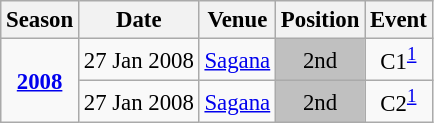<table class="wikitable" style="text-align:center; font-size:95%;">
<tr>
<th>Season</th>
<th>Date</th>
<th>Venue</th>
<th>Position</th>
<th>Event</th>
</tr>
<tr>
<td rowspan=2><strong><a href='#'>2008</a></strong></td>
<td align=right>27 Jan 2008</td>
<td align=left><a href='#'>Sagana</a></td>
<td bgcolor=silver>2nd</td>
<td>C1<sup><a href='#'>1</a></sup></td>
</tr>
<tr>
<td align=right>27 Jan 2008</td>
<td align=left><a href='#'>Sagana</a></td>
<td bgcolor=silver>2nd</td>
<td>C2<sup><a href='#'>1</a></sup></td>
</tr>
</table>
